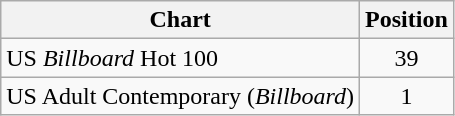<table class="wikitable">
<tr>
<th>Chart</th>
<th>Position</th>
</tr>
<tr>
<td>US <em>Billboard</em> Hot 100</td>
<td align="center">39</td>
</tr>
<tr>
<td>US Adult Contemporary (<em>Billboard</em>)</td>
<td align="center">1</td>
</tr>
</table>
